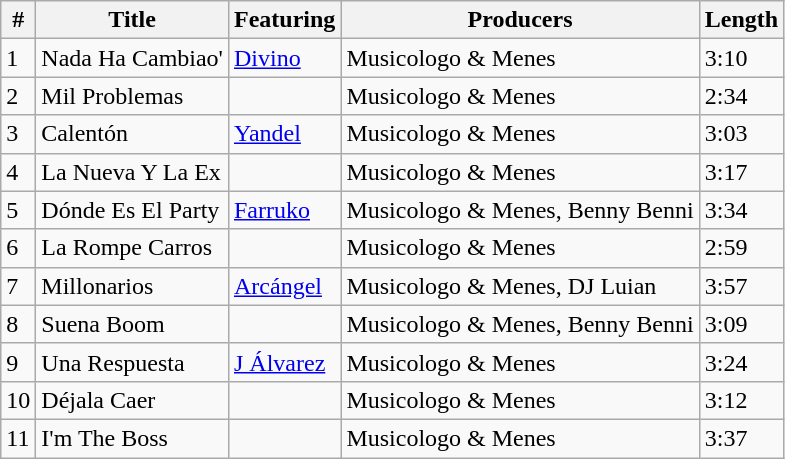<table class="wikitable">
<tr>
<th align="center">#</th>
<th align="center">Title</th>
<th align="center">Featuring</th>
<th align="center">Producers</th>
<th align="center">Length</th>
</tr>
<tr>
<td>1</td>
<td>Nada Ha Cambiao'</td>
<td><a href='#'>Divino</a></td>
<td>Musicologo & Menes</td>
<td>3:10</td>
</tr>
<tr>
<td>2</td>
<td>Mil Problemas</td>
<td></td>
<td>Musicologo & Menes</td>
<td>2:34</td>
</tr>
<tr>
<td>3</td>
<td>Calentón</td>
<td><a href='#'>Yandel</a></td>
<td>Musicologo & Menes</td>
<td>3:03</td>
</tr>
<tr>
<td>4</td>
<td>La Nueva Y La Ex</td>
<td></td>
<td>Musicologo & Menes</td>
<td>3:17</td>
</tr>
<tr>
<td>5</td>
<td>Dónde Es El Party</td>
<td><a href='#'>Farruko</a></td>
<td>Musicologo & Menes, Benny Benni</td>
<td>3:34</td>
</tr>
<tr>
<td>6</td>
<td>La Rompe Carros</td>
<td></td>
<td>Musicologo & Menes</td>
<td>2:59</td>
</tr>
<tr>
<td>7</td>
<td>Millonarios</td>
<td><a href='#'>Arcángel</a></td>
<td>Musicologo & Menes, DJ Luian</td>
<td>3:57</td>
</tr>
<tr>
<td>8</td>
<td>Suena Boom</td>
<td></td>
<td>Musicologo & Menes, Benny Benni</td>
<td>3:09</td>
</tr>
<tr>
<td>9</td>
<td>Una Respuesta</td>
<td><a href='#'>J Álvarez</a></td>
<td>Musicologo & Menes</td>
<td>3:24</td>
</tr>
<tr>
<td>10</td>
<td>Déjala Caer</td>
<td></td>
<td>Musicologo & Menes</td>
<td>3:12</td>
</tr>
<tr>
<td>11</td>
<td>I'm The Boss</td>
<td></td>
<td>Musicologo & Menes</td>
<td>3:37</td>
</tr>
</table>
